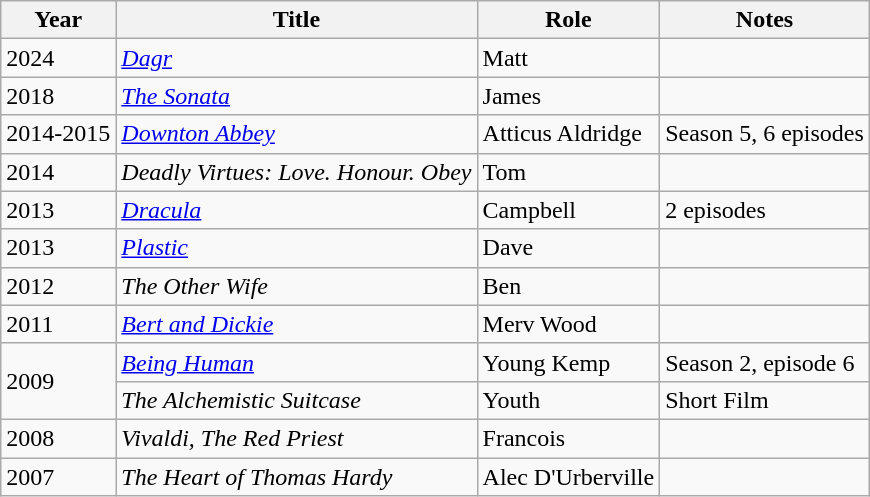<table class="wikitable">
<tr>
<th>Year</th>
<th>Title</th>
<th>Role</th>
<th>Notes</th>
</tr>
<tr>
<td>2024</td>
<td><em><a href='#'>Dagr</a></em></td>
<td>Matt</td>
<td></td>
</tr>
<tr>
<td>2018</td>
<td><em><a href='#'>The Sonata</a></em></td>
<td>James</td>
<td></td>
</tr>
<tr>
<td>2014-2015</td>
<td><em><a href='#'>Downton Abbey</a></em></td>
<td>Atticus Aldridge</td>
<td>Season 5, 6 episodes</td>
</tr>
<tr>
<td>2014</td>
<td><em>Deadly Virtues: Love. Honour. Obey</em></td>
<td>Tom</td>
<td></td>
</tr>
<tr>
<td>2013</td>
<td><em><a href='#'>Dracula</a></em></td>
<td>Campbell</td>
<td>2 episodes</td>
</tr>
<tr>
<td>2013</td>
<td><em><a href='#'>Plastic</a></em></td>
<td>Dave</td>
<td></td>
</tr>
<tr>
<td>2012</td>
<td><em>The Other Wife</em></td>
<td>Ben</td>
<td></td>
</tr>
<tr>
<td>2011</td>
<td><em><a href='#'>Bert and Dickie</a></em></td>
<td>Merv Wood</td>
<td></td>
</tr>
<tr>
<td rowspan=2>2009</td>
<td><em><a href='#'>Being Human</a></em></td>
<td>Young Kemp</td>
<td>Season 2, episode 6</td>
</tr>
<tr>
<td><em>The Alchemistic Suitcase</em></td>
<td>Youth</td>
<td>Short Film</td>
</tr>
<tr>
<td>2008</td>
<td><em>Vivaldi, The Red Priest</em></td>
<td>Francois</td>
<td></td>
</tr>
<tr>
<td>2007</td>
<td><em>The Heart of Thomas Hardy</em></td>
<td>Alec D'Urberville</td>
<td></td>
</tr>
</table>
